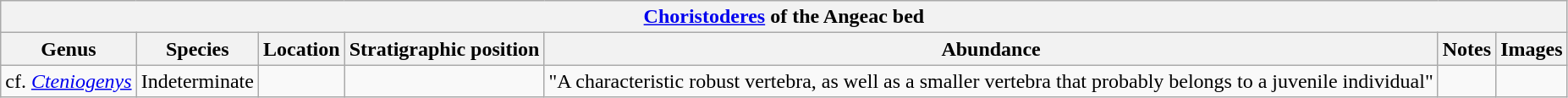<table class="wikitable sortable">
<tr>
<th colspan="7" align="center"><strong><a href='#'>Choristoderes</a> of the Angeac bed</strong></th>
</tr>
<tr>
<th>Genus</th>
<th>Species</th>
<th>Location</th>
<th>Stratigraphic position</th>
<th>Abundance</th>
<th>Notes</th>
<th>Images</th>
</tr>
<tr>
<td>cf. <em><a href='#'>Cteniogenys</a></em></td>
<td>Indeterminate</td>
<td></td>
<td></td>
<td>"A characteristic robust vertebra, as well as a smaller vertebra that probably belongs to a juvenile individual"</td>
<td></td>
<td></td>
</tr>
</table>
